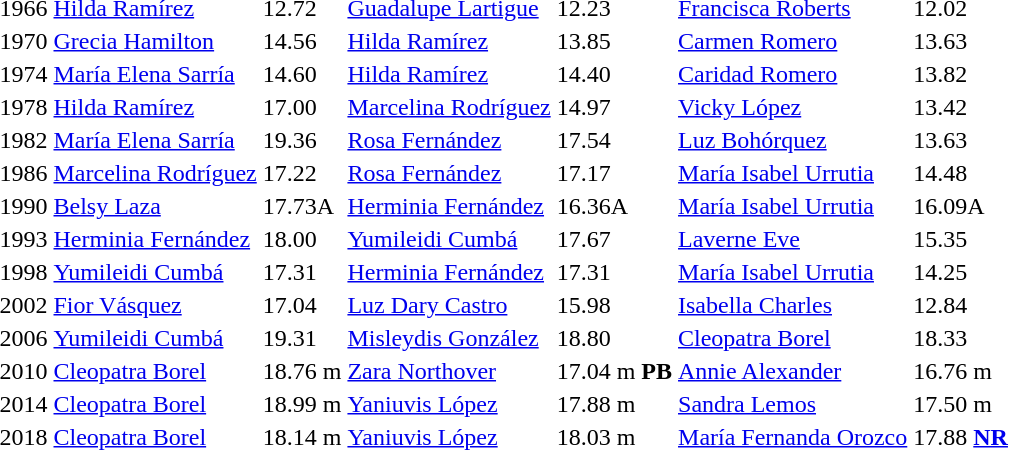<table>
<tr>
<td>1966</td>
<td><a href='#'>Hilda Ramírez</a><br> </td>
<td>12.72</td>
<td><a href='#'>Guadalupe Lartigue</a><br> </td>
<td>12.23</td>
<td><a href='#'>Francisca Roberts</a><br> </td>
<td>12.02</td>
</tr>
<tr>
<td>1970</td>
<td><a href='#'>Grecia Hamilton</a><br> </td>
<td>14.56</td>
<td><a href='#'>Hilda Ramírez</a><br> </td>
<td>13.85</td>
<td><a href='#'>Carmen Romero</a><br> </td>
<td>13.63</td>
</tr>
<tr>
<td>1974</td>
<td><a href='#'>María Elena Sarría</a><br> </td>
<td>14.60</td>
<td><a href='#'>Hilda Ramírez</a><br> </td>
<td>14.40</td>
<td><a href='#'>Caridad Romero</a><br> </td>
<td>13.82</td>
</tr>
<tr>
<td>1978</td>
<td><a href='#'>Hilda Ramírez</a><br> </td>
<td>17.00</td>
<td><a href='#'>Marcelina Rodríguez</a><br> </td>
<td>14.97</td>
<td><a href='#'>Vicky López</a><br> </td>
<td>13.42</td>
</tr>
<tr>
<td>1982</td>
<td><a href='#'>María Elena Sarría</a><br> </td>
<td>19.36</td>
<td><a href='#'>Rosa Fernández</a><br> </td>
<td>17.54</td>
<td><a href='#'>Luz Bohórquez</a><br> </td>
<td>13.63</td>
</tr>
<tr>
<td>1986</td>
<td><a href='#'>Marcelina Rodríguez</a><br> </td>
<td>17.22</td>
<td><a href='#'>Rosa Fernández</a><br> </td>
<td>17.17</td>
<td><a href='#'>María Isabel Urrutia</a><br> </td>
<td>14.48</td>
</tr>
<tr>
<td>1990</td>
<td><a href='#'>Belsy Laza</a><br> </td>
<td>17.73A</td>
<td><a href='#'>Herminia Fernández</a><br> </td>
<td>16.36A</td>
<td><a href='#'>María Isabel Urrutia</a><br> </td>
<td>16.09A</td>
</tr>
<tr>
<td>1993</td>
<td><a href='#'>Herminia Fernández</a><br> </td>
<td>18.00</td>
<td><a href='#'>Yumileidi Cumbá</a><br> </td>
<td>17.67</td>
<td><a href='#'>Laverne Eve</a><br> </td>
<td>15.35</td>
</tr>
<tr>
<td>1998</td>
<td><a href='#'>Yumileidi Cumbá</a><br> </td>
<td>17.31</td>
<td><a href='#'>Herminia Fernández</a><br> </td>
<td>17.31</td>
<td><a href='#'>María Isabel Urrutia</a><br> </td>
<td>14.25</td>
</tr>
<tr>
<td>2002</td>
<td><a href='#'>Fior Vásquez</a><br> </td>
<td>17.04</td>
<td><a href='#'>Luz Dary Castro</a><br> </td>
<td>15.98</td>
<td><a href='#'>Isabella Charles</a><br> </td>
<td>12.84</td>
</tr>
<tr>
<td>2006</td>
<td><a href='#'>Yumileidi Cumbá</a><br></td>
<td>19.31</td>
<td><a href='#'>Misleydis González</a><br></td>
<td>18.80</td>
<td><a href='#'>Cleopatra Borel</a><br></td>
<td>18.33</td>
</tr>
<tr>
<td>2010</td>
<td><a href='#'>Cleopatra Borel</a><br></td>
<td>18.76 m</td>
<td><a href='#'>Zara Northover</a><br></td>
<td>17.04 m <strong>PB</strong></td>
<td><a href='#'>Annie Alexander</a><br></td>
<td>16.76 m</td>
</tr>
<tr>
<td>2014</td>
<td><a href='#'>Cleopatra Borel</a><br></td>
<td>18.99 m</td>
<td><a href='#'>Yaniuvis López</a><br></td>
<td>17.88 m</td>
<td><a href='#'>Sandra Lemos</a><br></td>
<td>17.50 m</td>
</tr>
<tr>
<td>2018</td>
<td><a href='#'>Cleopatra Borel</a><br></td>
<td>18.14 m</td>
<td><a href='#'>Yaniuvis López</a><br></td>
<td>18.03 m</td>
<td><a href='#'>María Fernanda Orozco</a><br></td>
<td>17.88 <strong><a href='#'>NR</a></strong></td>
</tr>
</table>
